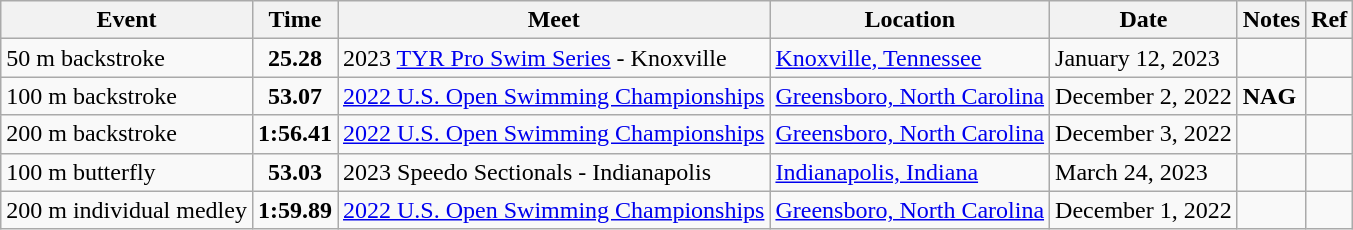<table class="wikitable">
<tr>
<th>Event</th>
<th>Time</th>
<th>Meet</th>
<th>Location</th>
<th>Date</th>
<th>Notes</th>
<th>Ref</th>
</tr>
<tr>
<td>50 m backstroke</td>
<td style="text-align:center;"><strong>25.28</strong></td>
<td>2023 <a href='#'>TYR Pro Swim Series</a> - Knoxville</td>
<td><a href='#'>Knoxville, Tennessee</a></td>
<td>January 12, 2023</td>
<td></td>
<td style="text-align:center;"></td>
</tr>
<tr>
<td>100 m backstroke</td>
<td style="text-align:center;"><strong>53.07</strong></td>
<td><a href='#'>2022 U.S. Open Swimming Championships</a></td>
<td><a href='#'>Greensboro, North Carolina</a></td>
<td>December 2, 2022</td>
<td><strong>NAG</strong></td>
<td style="text-align:center;"></td>
</tr>
<tr>
<td>200 m backstroke</td>
<td style="text-align:center;"><strong>1:56.41</strong></td>
<td><a href='#'>2022 U.S. Open Swimming Championships</a></td>
<td><a href='#'>Greensboro, North Carolina</a></td>
<td>December 3, 2022</td>
<td></td>
<td style="text-align:center;"></td>
</tr>
<tr>
<td>100 m butterfly</td>
<td style="text-align:center;"><strong>53.03</strong></td>
<td>2023 Speedo Sectionals - Indianapolis</td>
<td><a href='#'>Indianapolis, Indiana</a></td>
<td>March 24, 2023</td>
<td></td>
<td style="text-align:center;"></td>
</tr>
<tr>
<td>200 m individual medley</td>
<td style="text-align:center;"><strong>1:59.89</strong></td>
<td><a href='#'>2022 U.S. Open Swimming Championships</a></td>
<td><a href='#'>Greensboro, North Carolina</a></td>
<td>December 1, 2022</td>
<td></td>
<td style="text-align:center;"></td>
</tr>
</table>
